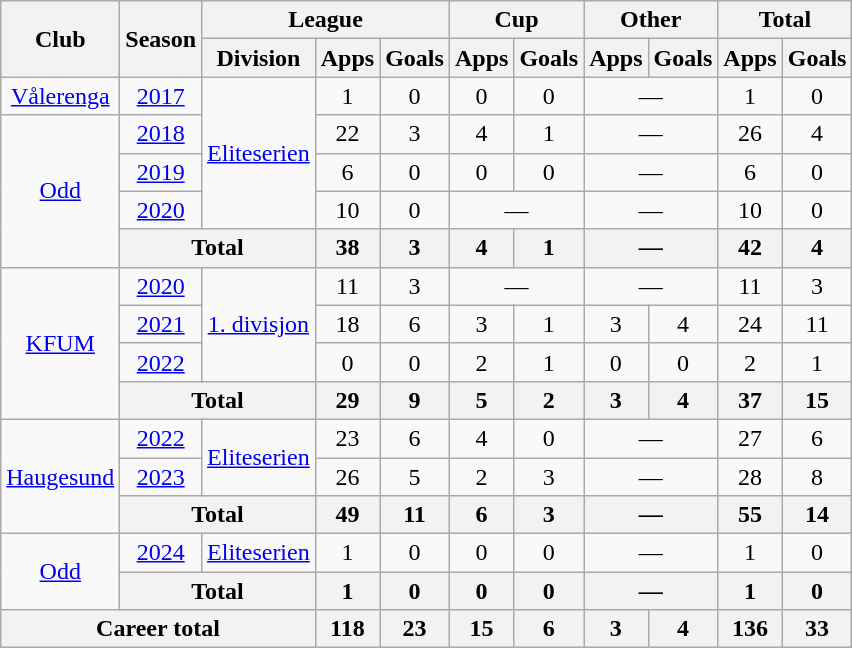<table class="wikitable" style="text-align: center;">
<tr>
<th rowspan="2">Club</th>
<th rowspan="2">Season</th>
<th colspan="3">League</th>
<th colspan="2">Cup</th>
<th colspan="2">Other</th>
<th colspan="2">Total</th>
</tr>
<tr>
<th>Division</th>
<th>Apps</th>
<th>Goals</th>
<th>Apps</th>
<th>Goals</th>
<th>Apps</th>
<th>Goals</th>
<th>Apps</th>
<th>Goals</th>
</tr>
<tr>
<td><a href='#'>Vålerenga</a></td>
<td><a href='#'>2017</a></td>
<td rowspan="4"><a href='#'>Eliteserien</a></td>
<td>1</td>
<td>0</td>
<td>0</td>
<td>0</td>
<td colspan="2">—</td>
<td>1</td>
<td>0</td>
</tr>
<tr>
<td rowspan="4"><a href='#'>Odd</a></td>
<td><a href='#'>2018</a></td>
<td>22</td>
<td>3</td>
<td>4</td>
<td>1</td>
<td colspan="2">—</td>
<td>26</td>
<td>4</td>
</tr>
<tr>
<td><a href='#'>2019</a></td>
<td>6</td>
<td>0</td>
<td>0</td>
<td>0</td>
<td colspan="2">—</td>
<td>6</td>
<td>0</td>
</tr>
<tr>
<td><a href='#'>2020</a></td>
<td>10</td>
<td>0</td>
<td colspan="2">—</td>
<td colspan="2">—</td>
<td>10</td>
<td>0</td>
</tr>
<tr>
<th colspan="2">Total</th>
<th>38</th>
<th>3</th>
<th>4</th>
<th>1</th>
<th colspan="2">—</th>
<th>42</th>
<th>4</th>
</tr>
<tr>
<td rowspan="4"><a href='#'>KFUM</a></td>
<td><a href='#'>2020</a></td>
<td rowspan="3"><a href='#'>1. divisjon</a></td>
<td>11</td>
<td>3</td>
<td colspan="2">—</td>
<td colspan="2">—</td>
<td>11</td>
<td>3</td>
</tr>
<tr>
<td><a href='#'>2021</a></td>
<td>18</td>
<td>6</td>
<td>3</td>
<td>1</td>
<td>3</td>
<td>4</td>
<td>24</td>
<td>11</td>
</tr>
<tr>
<td><a href='#'>2022</a></td>
<td>0</td>
<td>0</td>
<td>2</td>
<td>1</td>
<td>0</td>
<td>0</td>
<td>2</td>
<td>1</td>
</tr>
<tr>
<th colspan="2">Total</th>
<th>29</th>
<th>9</th>
<th>5</th>
<th>2</th>
<th>3</th>
<th>4</th>
<th>37</th>
<th>15</th>
</tr>
<tr>
<td rowspan="3"><a href='#'>Haugesund</a></td>
<td><a href='#'>2022</a></td>
<td rowspan="2"><a href='#'>Eliteserien</a></td>
<td>23</td>
<td>6</td>
<td>4</td>
<td>0</td>
<td colspan="2">—</td>
<td>27</td>
<td>6</td>
</tr>
<tr>
<td><a href='#'>2023</a></td>
<td>26</td>
<td>5</td>
<td>2</td>
<td>3</td>
<td colspan="2">—</td>
<td>28</td>
<td>8</td>
</tr>
<tr>
<th colspan="2">Total</th>
<th>49</th>
<th>11</th>
<th>6</th>
<th>3</th>
<th colspan="2">—</th>
<th>55</th>
<th>14</th>
</tr>
<tr>
<td rowspan="2"><a href='#'>Odd</a></td>
<td><a href='#'>2024</a></td>
<td rowspan="1"><a href='#'>Eliteserien</a></td>
<td>1</td>
<td>0</td>
<td>0</td>
<td>0</td>
<td colspan="2">—</td>
<td>1</td>
<td>0</td>
</tr>
<tr>
<th colspan="2">Total</th>
<th>1</th>
<th>0</th>
<th>0</th>
<th>0</th>
<th colspan="2">—</th>
<th>1</th>
<th>0</th>
</tr>
<tr>
<th colspan="3">Career total</th>
<th>118</th>
<th>23</th>
<th>15</th>
<th>6</th>
<th>3</th>
<th>4</th>
<th>136</th>
<th>33</th>
</tr>
</table>
